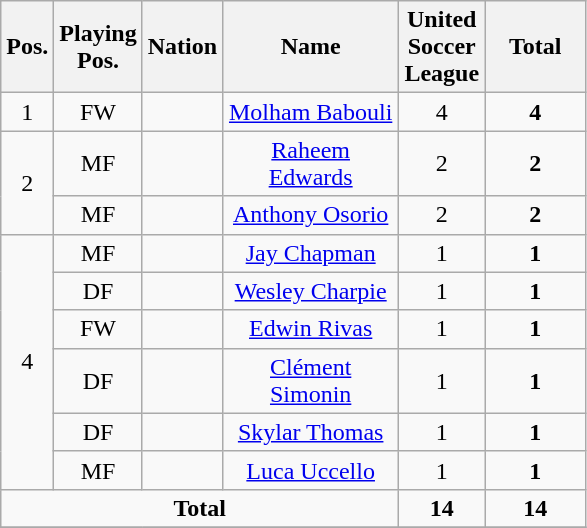<table class="wikitable sortable" style="font-size:100%; text-align:center">
<tr>
<th width=15>Pos.</th>
<th width=15>Playing Pos.</th>
<th width=15>Nation</th>
<th width=110>Name</th>
<th width=50>United Soccer League</th>
<th width=60>Total</th>
</tr>
<tr>
<td>1</td>
<td>FW</td>
<td></td>
<td><a href='#'>Molham Babouli</a></td>
<td>4</td>
<td><strong>4</strong></td>
</tr>
<tr>
<td rowspan=2>2</td>
<td>MF</td>
<td></td>
<td><a href='#'>Raheem Edwards</a></td>
<td>2</td>
<td><strong>2</strong></td>
</tr>
<tr>
<td>MF</td>
<td></td>
<td><a href='#'>Anthony Osorio</a></td>
<td>2</td>
<td><strong>2</strong></td>
</tr>
<tr>
<td rowspan=6>4</td>
<td>MF</td>
<td></td>
<td><a href='#'>Jay Chapman</a></td>
<td>1</td>
<td><strong>1</strong></td>
</tr>
<tr>
<td>DF</td>
<td></td>
<td><a href='#'>Wesley Charpie</a></td>
<td>1</td>
<td><strong>1</strong></td>
</tr>
<tr>
<td>FW</td>
<td></td>
<td><a href='#'>Edwin Rivas</a></td>
<td>1</td>
<td><strong>1</strong></td>
</tr>
<tr>
<td>DF</td>
<td></td>
<td><a href='#'>Clément Simonin</a></td>
<td>1</td>
<td><strong>1</strong></td>
</tr>
<tr>
<td>DF</td>
<td></td>
<td><a href='#'>Skylar Thomas</a></td>
<td>1</td>
<td><strong>1</strong></td>
</tr>
<tr>
<td>MF</td>
<td></td>
<td><a href='#'>Luca Uccello</a></td>
<td>1</td>
<td><strong>1</strong></td>
</tr>
<tr>
<td colspan=4><strong>Total</strong></td>
<td><strong>14</strong></td>
<td><strong>14</strong></td>
</tr>
<tr>
</tr>
</table>
